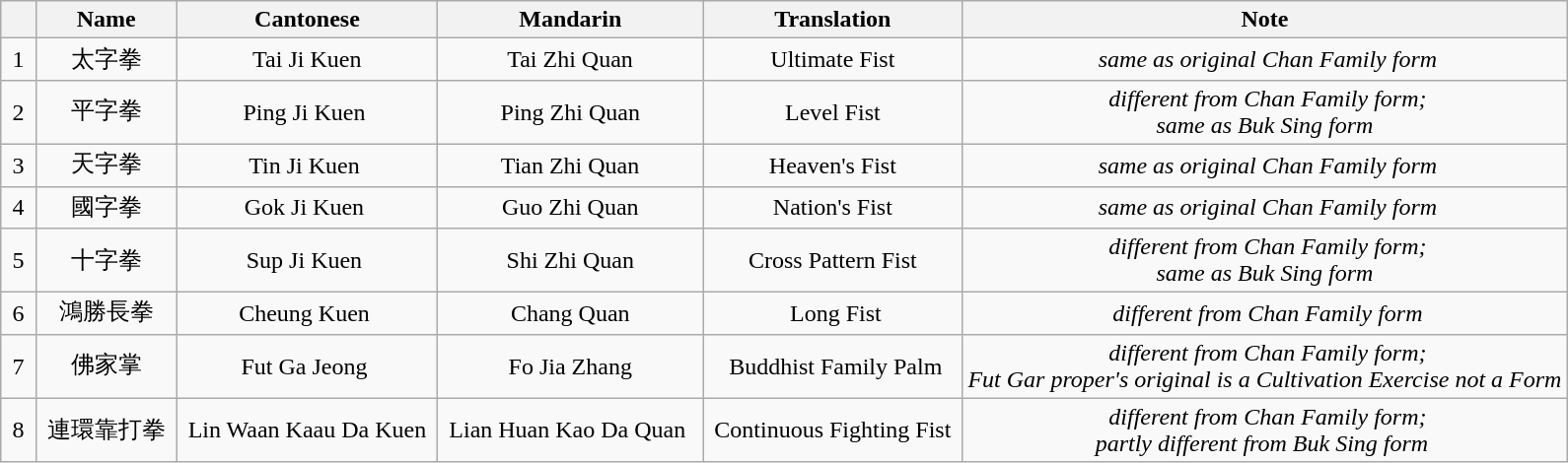<table class="wikitable" style="margin-left: auto; margin-right: auto">
<tr ---- align="center">
<th></th>
<th>Name</th>
<th>Cantonese</th>
<th>Mandarin</th>
<th>Translation</th>
<th>Note</th>
</tr>
<tr ---- align="center">
<td> 1 </td>
<td> 太字拳 </td>
<td> Tai Ji Kuen </td>
<td> Tai Zhi Quan </td>
<td> Ultimate Fist </td>
<td> <em>same as original Chan Family form</em></td>
</tr>
<tr ---- align="center">
<td> 2 </td>
<td> 平字拳 </td>
<td>Ping Ji Kuen </td>
<td> Ping Zhi Quan </td>
<td> Level Fist </td>
<td> <em>different from Chan Family form;<br>same as Buk Sing form</em></td>
</tr>
<tr ---- align="center">
<td> 3 </td>
<td> 天字拳 </td>
<td>Tin Ji Kuen </td>
<td> Tian Zhi Quan </td>
<td> Heaven's Fist </td>
<td> <em>same as original Chan Family form</em></td>
</tr>
<tr ---- align="center">
<td> 4 </td>
<td> 國字拳 </td>
<td>Gok Ji Kuen </td>
<td> Guo Zhi Quan </td>
<td> Nation's Fist </td>
<td> <em>same as original Chan Family form</em></td>
</tr>
<tr ---- align="center">
<td> 5 </td>
<td> 十字拳 </td>
<td>Sup Ji Kuen </td>
<td> Shi Zhi Quan </td>
<td> Cross Pattern Fist </td>
<td> <em>different from Chan Family form;<br>same as Buk Sing form</em></td>
</tr>
<tr ---- align="center">
<td> 6 </td>
<td> 鴻勝長拳 </td>
<td>Cheung Kuen </td>
<td> Chang Quan </td>
<td> Long Fist</td>
<td> <em>different from Chan Family form</em></td>
</tr>
<tr ---- align="center">
<td> 7 </td>
<td> 佛家掌 </td>
<td>Fut Ga Jeong </td>
<td> Fo Jia Zhang </td>
<td> Buddhist Family Palm</td>
<td> <em>different from Chan Family form;<br>Fut Gar proper's original is a Cultivation Exercise not a Form</em></td>
</tr>
<tr ---- align="center">
<td> 8 </td>
<td> 連環靠打拳 </td>
<td> Lin Waan Kaau Da Kuen </td>
<td> Lian Huan Kao Da Quan  </td>
<td> Continuous Fighting Fist </td>
<td> <em>different from Chan Family form;<br>partly different from Buk Sing form</em> </td>
</tr>
</table>
